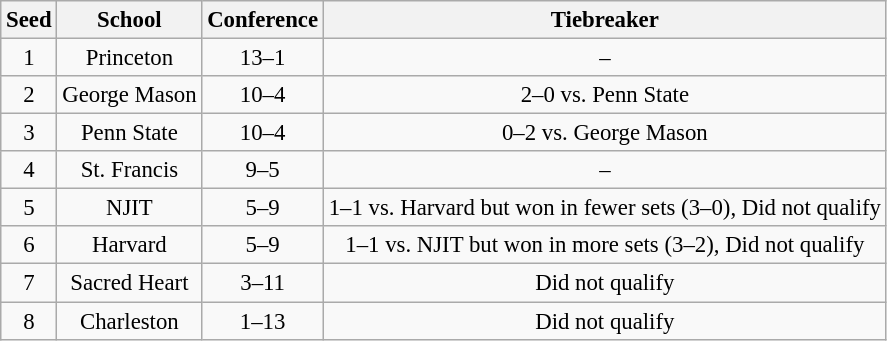<table class="wikitable" style="white-space:nowrap; font-size:95%;text-align:center">
<tr>
<th>Seed</th>
<th>School</th>
<th>Conference</th>
<th>Tiebreaker</th>
</tr>
<tr>
<td>1</td>
<td>Princeton</td>
<td>13–1</td>
<td>–</td>
</tr>
<tr>
<td>2</td>
<td>George Mason</td>
<td>10–4</td>
<td>2–0 vs. Penn State</td>
</tr>
<tr>
<td>3</td>
<td>Penn State</td>
<td>10–4</td>
<td>0–2 vs. George Mason</td>
</tr>
<tr>
<td>4</td>
<td>St. Francis</td>
<td>9–5</td>
<td>–</td>
</tr>
<tr>
<td>5</td>
<td>NJIT</td>
<td>5–9</td>
<td>1–1 vs. Harvard but won in fewer sets (3–0), Did not qualify</td>
</tr>
<tr>
<td>6</td>
<td>Harvard</td>
<td>5–9</td>
<td>1–1 vs. NJIT but won in more sets (3–2), Did not qualify</td>
</tr>
<tr>
<td>7</td>
<td>Sacred Heart</td>
<td>3–11</td>
<td>Did not qualify</td>
</tr>
<tr>
<td>8</td>
<td>Charleston</td>
<td>1–13</td>
<td>Did not qualify</td>
</tr>
</table>
